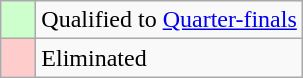<table class="wikitable">
<tr>
<td style="background: #ccffcc;">    </td>
<td>Qualified to <a href='#'>Quarter-finals</a></td>
</tr>
<tr>
<td style="background: #ffcccc;">    </td>
<td>Eliminated</td>
</tr>
</table>
